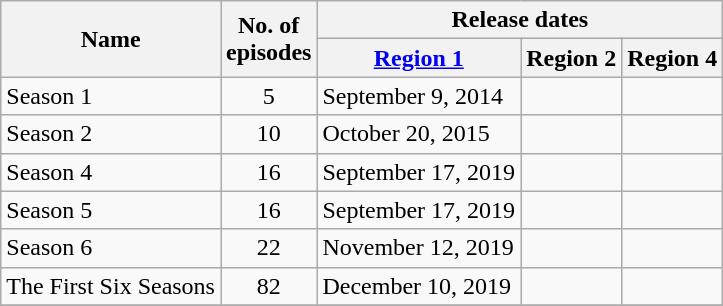<table class="wikitable">
<tr>
<th scope="col" rowspan="2">Name</th>
<th scope="col" rowspan="2">No. of<br>episodes</th>
<th scope="col" colspan="3">Release dates</th>
</tr>
<tr>
<th scope="col"><a href='#'>Region 1</a></th>
<th scope="col">Region 2</th>
<th scope="col">Region 4</th>
</tr>
<tr>
<td>Season 1</td>
<td style="text-align:center;">5</td>
<td>September 9, 2014</td>
<td></td>
<td></td>
</tr>
<tr>
<td>Season 2</td>
<td style="text-align:center;">10</td>
<td>October 20, 2015</td>
<td></td>
<td></td>
</tr>
<tr>
<td>Season 4</td>
<td style="text-align:center;">16</td>
<td>September 17, 2019</td>
<td></td>
<td></td>
</tr>
<tr>
<td>Season 5</td>
<td style="text-align:center;">16</td>
<td>September 17, 2019</td>
<td></td>
<td></td>
</tr>
<tr>
<td>Season 6</td>
<td style="text-align:center;">22</td>
<td>November 12, 2019</td>
<td></td>
<td></td>
</tr>
<tr>
<td>The First Six Seasons</td>
<td style="text-align:center;">82</td>
<td>December 10, 2019</td>
<td></td>
<td></td>
</tr>
<tr>
</tr>
</table>
